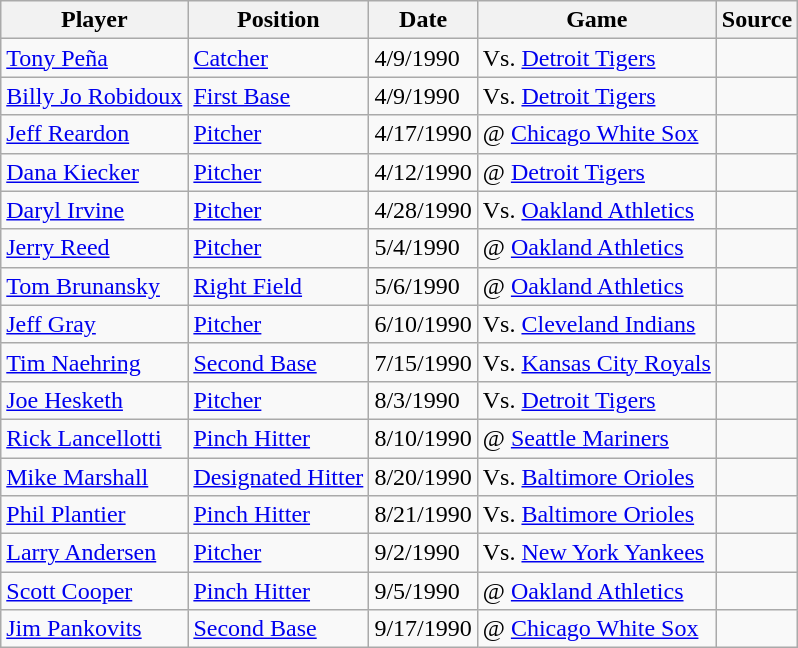<table class="wikitable">
<tr>
<th>Player</th>
<th>Position</th>
<th>Date</th>
<th>Game</th>
<th>Source</th>
</tr>
<tr>
<td><a href='#'>Tony Peña</a></td>
<td><a href='#'>Catcher</a></td>
<td>4/9/1990</td>
<td>Vs. <a href='#'>Detroit Tigers</a></td>
<td></td>
</tr>
<tr>
<td><a href='#'>Billy Jo Robidoux</a></td>
<td><a href='#'>First Base</a></td>
<td>4/9/1990</td>
<td>Vs. <a href='#'>Detroit Tigers</a></td>
<td></td>
</tr>
<tr>
<td><a href='#'>Jeff Reardon</a></td>
<td><a href='#'>Pitcher</a></td>
<td>4/17/1990</td>
<td>@ <a href='#'>Chicago White Sox</a></td>
<td></td>
</tr>
<tr>
<td><a href='#'>Dana Kiecker</a></td>
<td><a href='#'>Pitcher</a></td>
<td>4/12/1990</td>
<td>@ <a href='#'>Detroit Tigers</a></td>
<td></td>
</tr>
<tr>
<td><a href='#'>Daryl Irvine</a></td>
<td><a href='#'>Pitcher</a></td>
<td>4/28/1990</td>
<td>Vs. <a href='#'>Oakland Athletics</a></td>
<td></td>
</tr>
<tr>
<td><a href='#'>Jerry Reed</a></td>
<td><a href='#'>Pitcher</a></td>
<td>5/4/1990</td>
<td>@ <a href='#'>Oakland Athletics</a></td>
<td></td>
</tr>
<tr>
<td><a href='#'>Tom Brunansky</a></td>
<td><a href='#'>Right Field</a></td>
<td>5/6/1990</td>
<td>@ <a href='#'>Oakland Athletics</a></td>
<td></td>
</tr>
<tr>
<td><a href='#'>Jeff Gray</a></td>
<td><a href='#'>Pitcher</a></td>
<td>6/10/1990</td>
<td>Vs. <a href='#'>Cleveland Indians</a></td>
<td></td>
</tr>
<tr>
<td><a href='#'>Tim Naehring</a></td>
<td><a href='#'>Second Base</a></td>
<td>7/15/1990</td>
<td>Vs. <a href='#'>Kansas City Royals</a></td>
<td></td>
</tr>
<tr>
<td><a href='#'>Joe Hesketh</a></td>
<td><a href='#'>Pitcher</a></td>
<td>8/3/1990</td>
<td>Vs. <a href='#'>Detroit Tigers</a></td>
<td></td>
</tr>
<tr>
<td><a href='#'>Rick Lancellotti</a></td>
<td><a href='#'>Pinch Hitter</a></td>
<td>8/10/1990</td>
<td>@ <a href='#'>Seattle Mariners</a></td>
<td></td>
</tr>
<tr>
<td><a href='#'>Mike Marshall</a></td>
<td><a href='#'>Designated Hitter</a></td>
<td>8/20/1990</td>
<td>Vs. <a href='#'>Baltimore Orioles</a></td>
<td></td>
</tr>
<tr>
<td><a href='#'>Phil Plantier</a></td>
<td><a href='#'>Pinch Hitter</a></td>
<td>8/21/1990</td>
<td>Vs. <a href='#'>Baltimore Orioles</a></td>
<td></td>
</tr>
<tr>
<td><a href='#'>Larry Andersen</a></td>
<td><a href='#'>Pitcher</a></td>
<td>9/2/1990</td>
<td>Vs. <a href='#'>New York Yankees</a></td>
<td></td>
</tr>
<tr>
<td><a href='#'>Scott Cooper</a></td>
<td><a href='#'>Pinch Hitter</a></td>
<td>9/5/1990</td>
<td>@ <a href='#'>Oakland Athletics</a></td>
<td></td>
</tr>
<tr>
<td><a href='#'>Jim Pankovits</a></td>
<td><a href='#'>Second Base</a></td>
<td>9/17/1990</td>
<td>@ <a href='#'>Chicago White Sox</a></td>
<td></td>
</tr>
</table>
